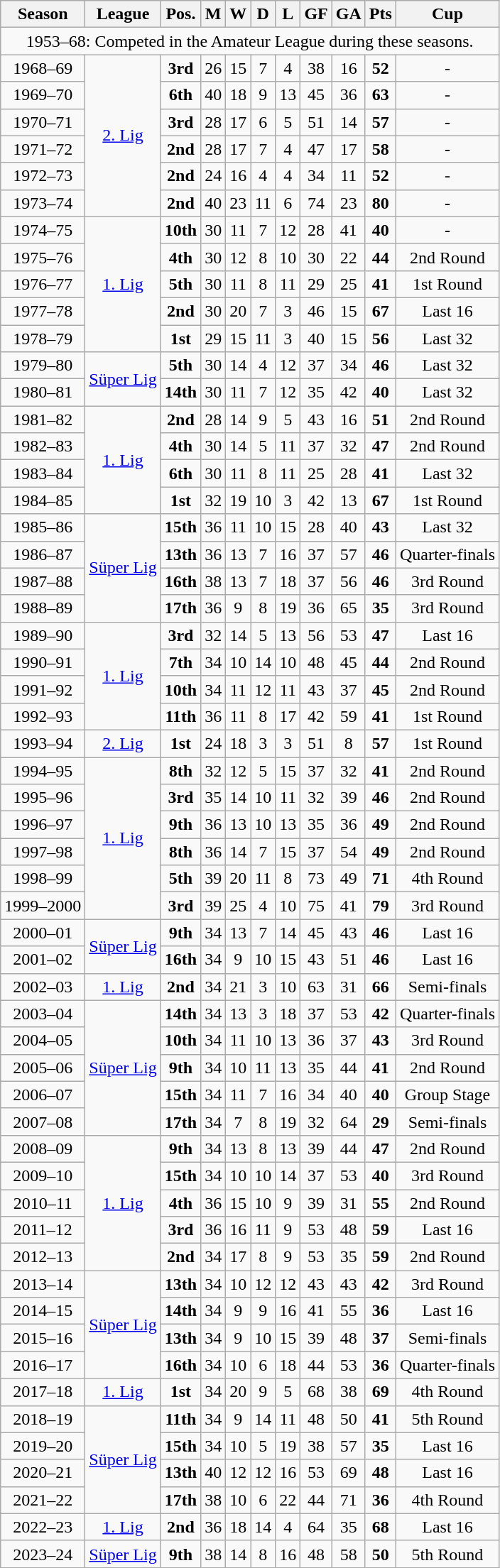<table class="wikitable sortable" style="text-align:center;">
<tr>
<th>Season</th>
<th>League</th>
<th>Pos.</th>
<th>M</th>
<th>W</th>
<th>D</th>
<th>L</th>
<th>GF</th>
<th>GA</th>
<th>Pts</th>
<th>Cup</th>
</tr>
<tr>
<td colspan="11" align="center">1953–68: Competed in the Amateur League during these seasons.</td>
</tr>
<tr>
<td>1968–69</td>
<td rowspan="6"><a href='#'>2. Lig</a></td>
<td><strong>3rd</strong></td>
<td>26</td>
<td>15</td>
<td>7</td>
<td>4</td>
<td>38</td>
<td>16</td>
<td><strong>52</strong></td>
<td>-</td>
</tr>
<tr>
<td>1969–70</td>
<td><strong>6th</strong></td>
<td>40</td>
<td>18</td>
<td>9</td>
<td>13</td>
<td>45</td>
<td>36</td>
<td><strong>63</strong></td>
<td>-</td>
</tr>
<tr>
<td>1970–71</td>
<td><strong>3rd</strong></td>
<td>28</td>
<td>17</td>
<td>6</td>
<td>5</td>
<td>51</td>
<td>14</td>
<td><strong>57</strong></td>
<td>-</td>
</tr>
<tr>
<td>1971–72</td>
<td><strong>2nd</strong></td>
<td>28</td>
<td>17</td>
<td>7</td>
<td>4</td>
<td>47</td>
<td>17</td>
<td><strong>58</strong></td>
<td>-</td>
</tr>
<tr>
<td>1972–73</td>
<td><strong>2nd</strong></td>
<td>24</td>
<td>16</td>
<td>4</td>
<td>4</td>
<td>34</td>
<td>11</td>
<td><strong>52</strong></td>
<td>-</td>
</tr>
<tr>
<td>1973–74</td>
<td><strong>2nd</strong></td>
<td>40</td>
<td>23</td>
<td>11</td>
<td>6</td>
<td>74</td>
<td>23</td>
<td><strong>80</strong></td>
<td>-</td>
</tr>
<tr>
<td>1974–75</td>
<td rowspan="5"><a href='#'>1. Lig</a></td>
<td><strong>10th</strong></td>
<td>30</td>
<td>11</td>
<td>7</td>
<td>12</td>
<td>28</td>
<td>41</td>
<td><strong>40</strong></td>
<td>-</td>
</tr>
<tr>
<td>1975–76</td>
<td><strong>4th</strong></td>
<td>30</td>
<td>12</td>
<td>8</td>
<td>10</td>
<td>30</td>
<td>22</td>
<td><strong>44</strong></td>
<td>2nd Round</td>
</tr>
<tr>
<td>1976–77</td>
<td><strong>5th</strong></td>
<td>30</td>
<td>11</td>
<td>8</td>
<td>11</td>
<td>29</td>
<td>25</td>
<td><strong>41</strong></td>
<td>1st Round</td>
</tr>
<tr>
<td>1977–78</td>
<td><strong>2nd</strong></td>
<td>30</td>
<td>20</td>
<td>7</td>
<td>3</td>
<td>46</td>
<td>15</td>
<td><strong>67</strong></td>
<td>Last 16</td>
</tr>
<tr>
<td>1978–79</td>
<td><strong>1st</strong></td>
<td>29</td>
<td>15</td>
<td>11</td>
<td>3</td>
<td>40</td>
<td>15</td>
<td><strong>56</strong></td>
<td>Last 32</td>
</tr>
<tr>
<td>1979–80</td>
<td rowspan="2"><a href='#'>Süper Lig</a></td>
<td><strong>5th</strong></td>
<td>30</td>
<td>14</td>
<td>4</td>
<td>12</td>
<td>37</td>
<td>34</td>
<td><strong>46</strong></td>
<td>Last 32</td>
</tr>
<tr>
<td>1980–81</td>
<td><strong>14th</strong></td>
<td>30</td>
<td>11</td>
<td>7</td>
<td>12</td>
<td>35</td>
<td>42</td>
<td><strong>40</strong></td>
<td>Last 32</td>
</tr>
<tr>
<td>1981–82</td>
<td rowspan="4"><a href='#'>1. Lig</a></td>
<td><strong>2nd</strong></td>
<td>28</td>
<td>14</td>
<td>9</td>
<td>5</td>
<td>43</td>
<td>16</td>
<td><strong>51</strong></td>
<td>2nd Round</td>
</tr>
<tr>
<td>1982–83</td>
<td><strong>4th</strong></td>
<td>30</td>
<td>14</td>
<td>5</td>
<td>11</td>
<td>37</td>
<td>32</td>
<td><strong>47</strong></td>
<td>2nd Round</td>
</tr>
<tr>
<td>1983–84</td>
<td><strong>6th</strong></td>
<td>30</td>
<td>11</td>
<td>8</td>
<td>11</td>
<td>25</td>
<td>28</td>
<td><strong>41</strong></td>
<td>Last 32</td>
</tr>
<tr>
<td>1984–85</td>
<td><strong>1st</strong></td>
<td>32</td>
<td>19</td>
<td>10</td>
<td>3</td>
<td>42</td>
<td>13</td>
<td><strong>67</strong></td>
<td>1st Round</td>
</tr>
<tr>
<td>1985–86</td>
<td rowspan="4"><a href='#'>Süper Lig</a></td>
<td><strong>15th</strong></td>
<td>36</td>
<td>11</td>
<td>10</td>
<td>15</td>
<td>28</td>
<td>40</td>
<td><strong>43</strong></td>
<td>Last 32</td>
</tr>
<tr>
<td>1986–87</td>
<td><strong>13th</strong></td>
<td>36</td>
<td>13</td>
<td>7</td>
<td>16</td>
<td>37</td>
<td>57</td>
<td><strong>46</strong></td>
<td>Quarter-finals</td>
</tr>
<tr>
<td>1987–88</td>
<td><strong>16th</strong></td>
<td>38</td>
<td>13</td>
<td>7</td>
<td>18</td>
<td>37</td>
<td>56</td>
<td><strong>46</strong></td>
<td>3rd Round</td>
</tr>
<tr>
<td>1988–89</td>
<td><strong>17th</strong></td>
<td>36</td>
<td>9</td>
<td>8</td>
<td>19</td>
<td>36</td>
<td>65</td>
<td><strong>35</strong></td>
<td>3rd Round</td>
</tr>
<tr>
<td>1989–90</td>
<td rowspan="4"><a href='#'>1. Lig</a></td>
<td><strong>3rd</strong></td>
<td>32</td>
<td>14</td>
<td>5</td>
<td>13</td>
<td>56</td>
<td>53</td>
<td><strong>47</strong></td>
<td>Last 16</td>
</tr>
<tr>
<td>1990–91</td>
<td><strong>7th</strong></td>
<td>34</td>
<td>10</td>
<td>14</td>
<td>10</td>
<td>48</td>
<td>45</td>
<td><strong>44</strong></td>
<td>2nd Round</td>
</tr>
<tr>
<td>1991–92</td>
<td><strong>10th</strong></td>
<td>34</td>
<td>11</td>
<td>12</td>
<td>11</td>
<td>43</td>
<td>37</td>
<td><strong>45</strong></td>
<td>2nd Round</td>
</tr>
<tr>
<td>1992–93</td>
<td><strong>11th</strong></td>
<td>36</td>
<td>11</td>
<td>8</td>
<td>17</td>
<td>42</td>
<td>59</td>
<td><strong>41</strong></td>
<td>1st Round</td>
</tr>
<tr>
<td>1993–94</td>
<td><a href='#'>2. Lig</a></td>
<td><strong>1st</strong></td>
<td>24</td>
<td>18</td>
<td>3</td>
<td>3</td>
<td>51</td>
<td>8</td>
<td><strong>57</strong></td>
<td>1st Round</td>
</tr>
<tr>
<td>1994–95</td>
<td rowspan="6"><a href='#'>1. Lig</a></td>
<td><strong>8th</strong></td>
<td>32</td>
<td>12</td>
<td>5</td>
<td>15</td>
<td>37</td>
<td>32</td>
<td><strong>41</strong></td>
<td>2nd Round</td>
</tr>
<tr>
<td>1995–96</td>
<td><strong>3rd</strong></td>
<td>35</td>
<td>14</td>
<td>10</td>
<td>11</td>
<td>32</td>
<td>39</td>
<td><strong>46</strong></td>
<td>2nd Round</td>
</tr>
<tr>
<td>1996–97</td>
<td><strong>9th</strong></td>
<td>36</td>
<td>13</td>
<td>10</td>
<td>13</td>
<td>35</td>
<td>36</td>
<td><strong>49</strong></td>
<td>2nd Round</td>
</tr>
<tr>
<td>1997–98</td>
<td><strong>8th</strong></td>
<td>36</td>
<td>14</td>
<td>7</td>
<td>15</td>
<td>37</td>
<td>54</td>
<td><strong>49</strong></td>
<td>2nd Round</td>
</tr>
<tr>
<td>1998–99</td>
<td><strong>5th</strong></td>
<td>39</td>
<td>20</td>
<td>11</td>
<td>8</td>
<td>73</td>
<td>49</td>
<td><strong>71</strong></td>
<td>4th Round</td>
</tr>
<tr>
<td>1999–2000</td>
<td><strong>3rd</strong></td>
<td>39</td>
<td>25</td>
<td>4</td>
<td>10</td>
<td>75</td>
<td>41</td>
<td><strong>79</strong></td>
<td>3rd Round</td>
</tr>
<tr>
<td>2000–01</td>
<td rowspan="2"><a href='#'>Süper Lig</a></td>
<td><strong>9th</strong></td>
<td>34</td>
<td>13</td>
<td>7</td>
<td>14</td>
<td>45</td>
<td>43</td>
<td><strong>46</strong></td>
<td>Last 16</td>
</tr>
<tr>
<td>2001–02</td>
<td><strong>16th</strong></td>
<td>34</td>
<td>9</td>
<td>10</td>
<td>15</td>
<td>43</td>
<td>51</td>
<td><strong>46</strong></td>
<td>Last 16</td>
</tr>
<tr>
<td>2002–03</td>
<td><a href='#'>1. Lig</a></td>
<td><strong>2nd</strong></td>
<td>34</td>
<td>21</td>
<td>3</td>
<td>10</td>
<td>63</td>
<td>31</td>
<td><strong>66</strong></td>
<td>Semi-finals</td>
</tr>
<tr>
<td>2003–04</td>
<td rowspan="5"><a href='#'>Süper Lig</a></td>
<td><strong>14th</strong></td>
<td>34</td>
<td>13</td>
<td>3</td>
<td>18</td>
<td>37</td>
<td>53</td>
<td><strong>42</strong></td>
<td>Quarter-finals</td>
</tr>
<tr>
<td>2004–05</td>
<td><strong>10th</strong></td>
<td>34</td>
<td>11</td>
<td>10</td>
<td>13</td>
<td>36</td>
<td>37</td>
<td><strong>43</strong></td>
<td>3rd Round</td>
</tr>
<tr>
<td>2005–06</td>
<td><strong>9th</strong></td>
<td>34</td>
<td>10</td>
<td>11</td>
<td>13</td>
<td>35</td>
<td>44</td>
<td><strong>41</strong></td>
<td>2nd Round</td>
</tr>
<tr>
<td>2006–07</td>
<td><strong>15th</strong></td>
<td>34</td>
<td>11</td>
<td>7</td>
<td>16</td>
<td>34</td>
<td>40</td>
<td><strong>40</strong></td>
<td>Group Stage</td>
</tr>
<tr>
<td>2007–08</td>
<td><strong>17th</strong></td>
<td>34</td>
<td>7</td>
<td>8</td>
<td>19</td>
<td>32</td>
<td>64</td>
<td><strong>29</strong></td>
<td>Semi-finals</td>
</tr>
<tr>
<td>2008–09</td>
<td rowspan="5"><a href='#'>1. Lig</a></td>
<td><strong>9th</strong></td>
<td>34</td>
<td>13</td>
<td>8</td>
<td>13</td>
<td>39</td>
<td>44</td>
<td><strong>47</strong></td>
<td>2nd Round</td>
</tr>
<tr>
<td>2009–10</td>
<td><strong>15th</strong></td>
<td>34</td>
<td>10</td>
<td>10</td>
<td>14</td>
<td>37</td>
<td>53</td>
<td><strong>40</strong></td>
<td>3rd Round</td>
</tr>
<tr>
<td>2010–11</td>
<td><strong>4th</strong></td>
<td>36</td>
<td>15</td>
<td>10</td>
<td>9</td>
<td>39</td>
<td>31</td>
<td><strong>55</strong></td>
<td>2nd Round</td>
</tr>
<tr>
<td>2011–12</td>
<td><strong>3rd</strong></td>
<td>36</td>
<td>16</td>
<td>11</td>
<td>9</td>
<td>53</td>
<td>48</td>
<td><strong>59</strong></td>
<td>Last 16</td>
</tr>
<tr>
<td>2012–13</td>
<td><strong>2nd</strong></td>
<td>34</td>
<td>17</td>
<td>8</td>
<td>9</td>
<td>53</td>
<td>35</td>
<td><strong>59</strong></td>
<td>2nd Round</td>
</tr>
<tr>
<td>2013–14</td>
<td rowspan="4"><a href='#'>Süper Lig</a></td>
<td><strong>13th</strong></td>
<td>34</td>
<td>10</td>
<td>12</td>
<td>12</td>
<td>43</td>
<td>43</td>
<td><strong>42</strong></td>
<td>3rd Round</td>
</tr>
<tr>
<td>2014–15</td>
<td><strong>14th</strong></td>
<td>34</td>
<td>9</td>
<td>9</td>
<td>16</td>
<td>41</td>
<td>55</td>
<td><strong>36</strong></td>
<td>Last 16</td>
</tr>
<tr>
<td>2015–16</td>
<td><strong>13th</strong></td>
<td>34</td>
<td>9</td>
<td>10</td>
<td>15</td>
<td>39</td>
<td>48</td>
<td><strong>37</strong></td>
<td>Semi-finals</td>
</tr>
<tr>
<td>2016–17</td>
<td><strong>16th</strong></td>
<td>34</td>
<td>10</td>
<td>6</td>
<td>18</td>
<td>44</td>
<td>53</td>
<td><strong>36</strong></td>
<td>Quarter-finals</td>
</tr>
<tr>
<td>2017–18</td>
<td><a href='#'>1. Lig</a></td>
<td><strong>1st</strong></td>
<td>34</td>
<td>20</td>
<td>9</td>
<td>5</td>
<td>68</td>
<td>38</td>
<td><strong>69</strong></td>
<td>4th Round</td>
</tr>
<tr>
<td>2018–19</td>
<td rowspan="4"><a href='#'>Süper Lig</a></td>
<td><strong>11th</strong></td>
<td>34</td>
<td>9</td>
<td>14</td>
<td>11</td>
<td>48</td>
<td>50</td>
<td><strong>41</strong></td>
<td>5th Round</td>
</tr>
<tr>
<td>2019–20</td>
<td><strong>15th</strong></td>
<td>34</td>
<td>10</td>
<td>5</td>
<td>19</td>
<td>38</td>
<td>57</td>
<td><strong>35</strong></td>
<td>Last 16</td>
</tr>
<tr>
<td>2020–21</td>
<td><strong>13th</strong></td>
<td>40</td>
<td>12</td>
<td>12</td>
<td>16</td>
<td>53</td>
<td>69</td>
<td><strong>48</strong></td>
<td>Last 16</td>
</tr>
<tr>
<td>2021–22</td>
<td><strong>17th</strong></td>
<td>38</td>
<td>10</td>
<td>6</td>
<td>22</td>
<td>44</td>
<td>71</td>
<td><strong>36</strong></td>
<td>4th Round</td>
</tr>
<tr>
<td>2022–23</td>
<td><a href='#'>1. Lig</a></td>
<td><strong>2nd</strong></td>
<td>36</td>
<td>18</td>
<td>14</td>
<td>4</td>
<td>64</td>
<td>35</td>
<td><strong>68</strong></td>
<td>Last 16</td>
</tr>
<tr>
<td>2023–24</td>
<td><a href='#'>Süper Lig</a></td>
<td><strong>9th</strong></td>
<td>38</td>
<td>14</td>
<td>8</td>
<td>16</td>
<td>48</td>
<td>58</td>
<td><strong>50</strong></td>
<td>5th Round</td>
</tr>
</table>
